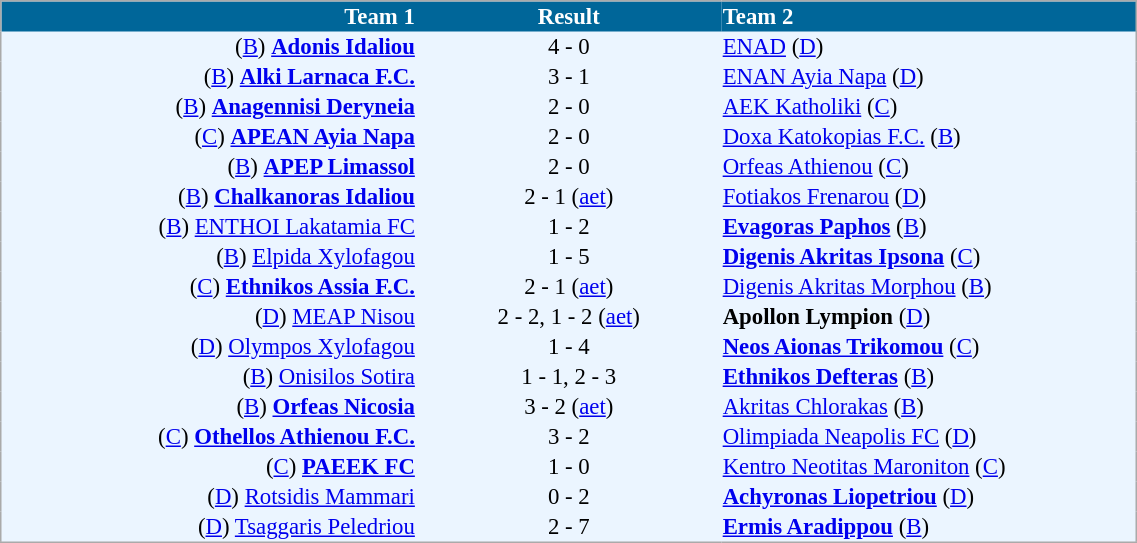<table cellspacing="0" style="background: #EBF5FF; border: 1px #aaa solid; border-collapse: collapse; font-size: 95%;" width=60%>
<tr bgcolor=#006699 style="color:white;">
<th width=30% align="right">Team 1</th>
<th width=22% align="center">Result</th>
<th width=30% align="left">Team 2</th>
</tr>
<tr>
<td align=right>(<a href='#'>B</a>) <strong><a href='#'>Adonis Idaliou</a></strong></td>
<td align=center>4 - 0</td>
<td align=left><a href='#'>ENAD</a> (<a href='#'>D</a>)</td>
</tr>
<tr>
<td align=right>(<a href='#'>B</a>) <strong><a href='#'>Alki Larnaca F.C.</a></strong></td>
<td align=center>3 - 1</td>
<td align=left><a href='#'>ENAN Ayia Napa</a> (<a href='#'>D</a>)</td>
</tr>
<tr>
<td align=right>(<a href='#'>B</a>) <strong><a href='#'>Anagennisi Deryneia</a></strong></td>
<td align=center>2 - 0</td>
<td align=left><a href='#'>AEK Katholiki</a> (<a href='#'>C</a>)</td>
</tr>
<tr>
<td align=right>(<a href='#'>C</a>) <strong><a href='#'>APEAN Ayia Napa</a></strong></td>
<td align=center>2 - 0</td>
<td align=left><a href='#'>Doxa Katokopias F.C.</a> (<a href='#'>B</a>)</td>
</tr>
<tr>
<td align=right>(<a href='#'>B</a>) <strong><a href='#'>APEP Limassol</a></strong></td>
<td align=center>2 - 0</td>
<td align=left><a href='#'>Orfeas Athienou</a> (<a href='#'>C</a>)</td>
</tr>
<tr>
<td align=right>(<a href='#'>B</a>) <strong><a href='#'>Chalkanoras Idaliou</a></strong></td>
<td align=center>2 - 1 (<a href='#'>aet</a>)</td>
<td align=left><a href='#'>Fotiakos Frenarou</a> (<a href='#'>D</a>)</td>
</tr>
<tr>
<td align=right>(<a href='#'>B</a>) <a href='#'>ENTHOI Lakatamia FC</a></td>
<td align=center>1 - 2</td>
<td align=left><strong><a href='#'>Evagoras Paphos</a></strong> (<a href='#'>B</a>)</td>
</tr>
<tr>
<td align=right>(<a href='#'>B</a>) <a href='#'>Elpida Xylofagou</a></td>
<td align=center>1 - 5</td>
<td align=left><strong><a href='#'>Digenis Akritas Ipsona</a></strong> (<a href='#'>C</a>)</td>
</tr>
<tr>
<td align=right>(<a href='#'>C</a>) <strong><a href='#'>Ethnikos Assia F.C.</a></strong></td>
<td align=center>2 - 1 (<a href='#'>aet</a>)</td>
<td align=left><a href='#'>Digenis Akritas Morphou</a> (<a href='#'>B</a>)</td>
</tr>
<tr>
<td align=right>(<a href='#'>D</a>) <a href='#'>MEAP Nisou</a></td>
<td align=center>2 - 2, 1 - 2 (<a href='#'>aet</a>)</td>
<td align=left><strong>Apollon Lympion</strong> (<a href='#'>D</a>)</td>
</tr>
<tr>
<td align=right>(<a href='#'>D</a>) <a href='#'>Olympos Xylofagou</a></td>
<td align=center>1 - 4</td>
<td align=left><strong><a href='#'>Neos Aionas Trikomou</a></strong> (<a href='#'>C</a>)</td>
</tr>
<tr>
<td align=right>(<a href='#'>B</a>) <a href='#'>Onisilos Sotira</a></td>
<td align=center>1 - 1, 2 - 3</td>
<td align=left><strong><a href='#'>Ethnikos Defteras</a></strong> (<a href='#'>B</a>)</td>
</tr>
<tr>
<td align=right>(<a href='#'>B</a>) <strong><a href='#'>Orfeas Nicosia</a></strong></td>
<td align=center>3 - 2 (<a href='#'>aet</a>)</td>
<td align=left><a href='#'>Akritas Chlorakas</a> (<a href='#'>B</a>)</td>
</tr>
<tr>
<td align=right>(<a href='#'>C</a>) <strong><a href='#'>Othellos Athienou F.C.</a></strong></td>
<td align=center>3 - 2</td>
<td align=left><a href='#'>Olimpiada Neapolis FC</a> (<a href='#'>D</a>)</td>
</tr>
<tr>
<td align=right>(<a href='#'>C</a>) <strong><a href='#'>PAEEK FC</a></strong></td>
<td align=center>1 - 0</td>
<td align=left><a href='#'>Kentro Neotitas Maroniton</a> (<a href='#'>C</a>)</td>
</tr>
<tr>
<td align=right>(<a href='#'>D</a>) <a href='#'>Rotsidis Mammari</a></td>
<td align=center>0 - 2</td>
<td align=left><strong><a href='#'>Achyronas Liopetriou</a></strong> (<a href='#'>D</a>)</td>
</tr>
<tr>
<td align=right>(<a href='#'>D</a>) <a href='#'>Tsaggaris Peledriou</a></td>
<td align=center>2 - 7</td>
<td align=left><strong><a href='#'>Ermis Aradippou</a></strong> (<a href='#'>B</a>)</td>
</tr>
<tr>
</tr>
</table>
